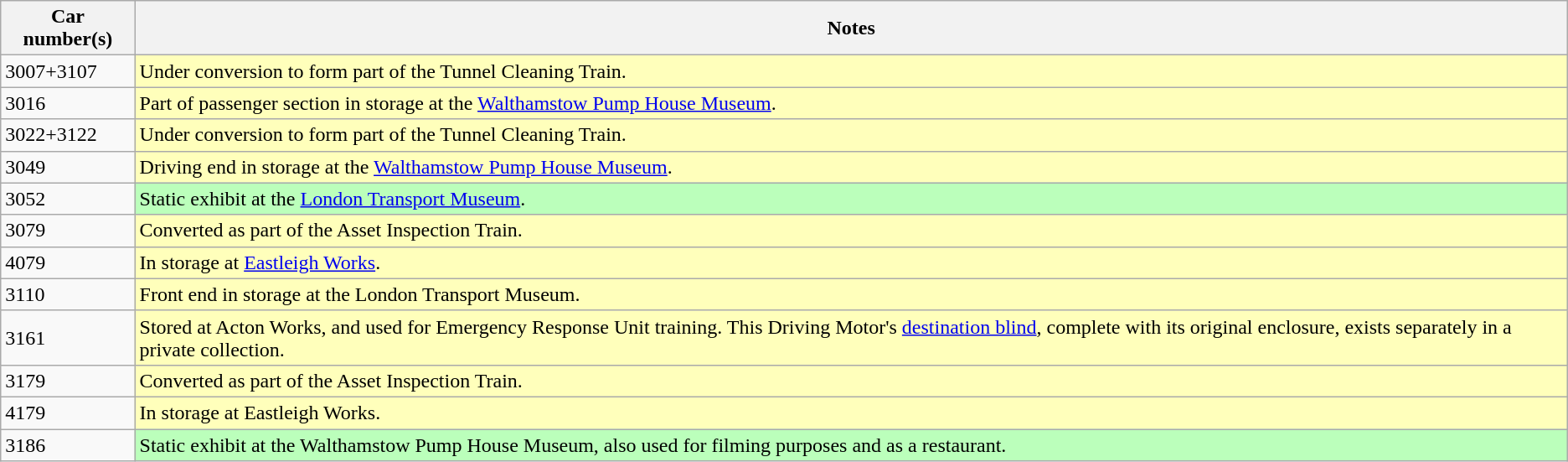<table class="wikitable">
<tr>
<th>Car number(s)</th>
<th class="unsortable">Notes</th>
</tr>
<tr>
<td>3007+3107</td>
<td style="background-color:#FFFFBB">Under conversion to form part of the Tunnel Cleaning Train.</td>
</tr>
<tr>
<td>3016</td>
<td style="background-color:#FFFFBB">Part of passenger section in storage at the <a href='#'>Walthamstow Pump House Museum</a>.</td>
</tr>
<tr>
<td>3022+3122</td>
<td style="background-color:#FFFFBB">Under conversion to form part of the Tunnel Cleaning Train.</td>
</tr>
<tr>
<td>3049</td>
<td style="background-color:#FFFFBB">Driving end in storage at the <a href='#'>Walthamstow Pump House Museum</a>.</td>
</tr>
<tr>
<td>3052</td>
<td style="background-color:#BBFFBB">Static exhibit at the <a href='#'>London Transport Museum</a>.</td>
</tr>
<tr>
<td>3079</td>
<td style="background-color:#FFFFBB">Converted as part of the Asset Inspection Train.</td>
</tr>
<tr>
<td>4079</td>
<td style="background-color:#FFFFBB">In storage at <a href='#'>Eastleigh Works</a>.</td>
</tr>
<tr>
<td>3110</td>
<td style="background-color:#FFFFBB">Front end in storage at the London Transport Museum.</td>
</tr>
<tr>
<td>3161</td>
<td style="background-color:#FFFFBB">Stored at Acton Works, and used for Emergency Response Unit training. This Driving Motor's <a href='#'>destination blind</a>, complete with its original enclosure, exists separately in a private collection.</td>
</tr>
<tr>
<td>3179</td>
<td style="background-color:#FFFFBB">Converted as part of the Asset Inspection Train.</td>
</tr>
<tr>
<td>4179</td>
<td style="background-color:#FFFFBB">In storage at Eastleigh Works.</td>
</tr>
<tr>
<td>3186</td>
<td style="background-color:#BBFFBB">Static exhibit at the Walthamstow Pump House Museum, also used for filming purposes and as a restaurant.</td>
</tr>
</table>
